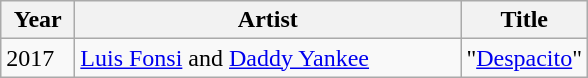<table class="wikitable sortable">
<tr>
<th width="42">Year</th>
<th width="250">Artist</th>
<th class="unsortable">Title</th>
</tr>
<tr>
<td>2017</td>
<td><a href='#'>Luis Fonsi</a> and <a href='#'>Daddy Yankee</a></td>
<td>"<a href='#'>Despacito</a>"</td>
</tr>
</table>
